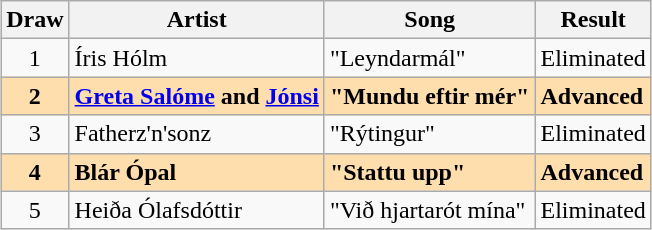<table class="sortable wikitable" style="margin: 1em auto 1em auto; text-align:center">
<tr>
<th>Draw</th>
<th>Artist</th>
<th>Song</th>
<th>Result</th>
</tr>
<tr>
<td>1</td>
<td align="left">Íris Hólm</td>
<td align="left">"Leyndarmál"</td>
<td align="left">Eliminated</td>
</tr>
<tr style="font-weight:bold; background:navajowhite;">
<td>2</td>
<td align="left"><a href='#'>Greta Salóme</a> and <a href='#'>Jónsi</a></td>
<td align="left">"Mundu eftir mér"</td>
<td align="left">Advanced</td>
</tr>
<tr>
<td>3</td>
<td align="left">Fatherz'n'sonz</td>
<td align="left">"Rýtingur"</td>
<td align="left">Eliminated</td>
</tr>
<tr style="font-weight:bold; background:navajowhite;">
<td>4</td>
<td align="left">Blár Ópal</td>
<td align="left">"Stattu upp"</td>
<td align="left">Advanced</td>
</tr>
<tr>
<td>5</td>
<td align="left">Heiða Ólafsdóttir</td>
<td align="left">"Við hjartarót mína"</td>
<td align="left">Eliminated</td>
</tr>
</table>
